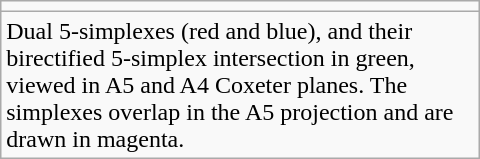<table class=wikitable width=320>
<tr>
<td></td>
</tr>
<tr>
<td>Dual 5-simplexes (red and blue), and their birectified 5-simplex intersection in green, viewed in A5 and A4 Coxeter planes. The simplexes overlap in the A5 projection and are drawn in magenta.</td>
</tr>
</table>
